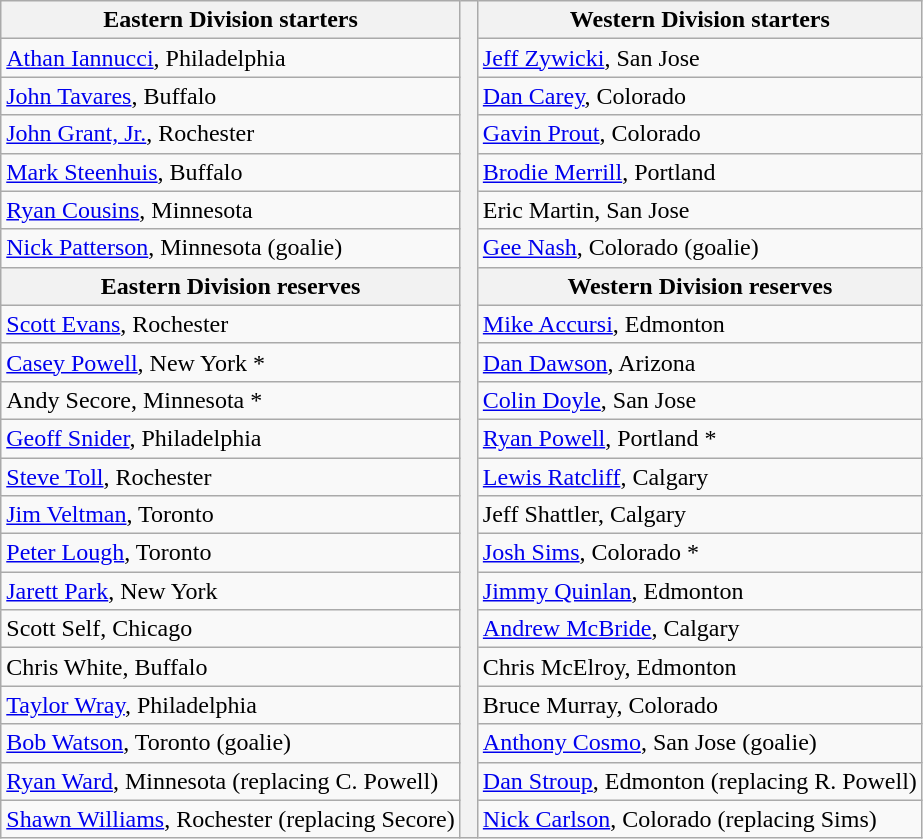<table class="wikitable">
<tr>
<th>Eastern Division starters</th>
<th rowspan="22"> </th>
<th>Western Division starters</th>
</tr>
<tr>
<td><a href='#'>Athan Iannucci</a>, Philadelphia</td>
<td><a href='#'>Jeff Zywicki</a>, San Jose</td>
</tr>
<tr>
<td><a href='#'>John Tavares</a>, Buffalo</td>
<td><a href='#'>Dan Carey</a>, Colorado</td>
</tr>
<tr>
<td><a href='#'>John Grant, Jr.</a>, Rochester</td>
<td><a href='#'>Gavin Prout</a>, Colorado</td>
</tr>
<tr>
<td><a href='#'>Mark Steenhuis</a>, Buffalo</td>
<td><a href='#'>Brodie Merrill</a>, Portland</td>
</tr>
<tr>
<td><a href='#'>Ryan Cousins</a>, Minnesota</td>
<td>Eric Martin, San Jose</td>
</tr>
<tr>
<td><a href='#'>Nick Patterson</a>, Minnesota (goalie)</td>
<td><a href='#'>Gee Nash</a>, Colorado (goalie)</td>
</tr>
<tr>
<th>Eastern Division reserves</th>
<th>Western Division reserves</th>
</tr>
<tr>
<td><a href='#'>Scott Evans</a>, Rochester</td>
<td><a href='#'>Mike Accursi</a>, Edmonton</td>
</tr>
<tr>
<td><a href='#'>Casey Powell</a>, New York *</td>
<td><a href='#'>Dan Dawson</a>, Arizona</td>
</tr>
<tr>
<td>Andy Secore, Minnesota *</td>
<td><a href='#'>Colin Doyle</a>, San Jose</td>
</tr>
<tr>
<td><a href='#'>Geoff Snider</a>, Philadelphia</td>
<td><a href='#'>Ryan Powell</a>, Portland *</td>
</tr>
<tr>
<td><a href='#'>Steve Toll</a>, Rochester</td>
<td><a href='#'>Lewis Ratcliff</a>, Calgary</td>
</tr>
<tr>
<td><a href='#'>Jim Veltman</a>, Toronto</td>
<td>Jeff Shattler, Calgary</td>
</tr>
<tr>
<td><a href='#'>Peter Lough</a>, Toronto</td>
<td><a href='#'>Josh Sims</a>, Colorado *</td>
</tr>
<tr>
<td><a href='#'>Jarett Park</a>, New York</td>
<td><a href='#'>Jimmy Quinlan</a>, Edmonton</td>
</tr>
<tr>
<td>Scott Self, Chicago</td>
<td><a href='#'>Andrew McBride</a>, Calgary</td>
</tr>
<tr>
<td>Chris White, Buffalo</td>
<td>Chris McElroy, Edmonton</td>
</tr>
<tr>
<td><a href='#'>Taylor Wray</a>, Philadelphia</td>
<td>Bruce Murray, Colorado</td>
</tr>
<tr>
<td><a href='#'>Bob Watson</a>, Toronto (goalie)</td>
<td><a href='#'>Anthony Cosmo</a>, San Jose (goalie)</td>
</tr>
<tr>
<td><a href='#'>Ryan Ward</a>, Minnesota (replacing C. Powell)</td>
<td><a href='#'>Dan Stroup</a>, Edmonton (replacing R. Powell)</td>
</tr>
<tr>
<td><a href='#'>Shawn Williams</a>, Rochester (replacing Secore)</td>
<td><a href='#'>Nick Carlson</a>, Colorado (replacing Sims)</td>
</tr>
</table>
